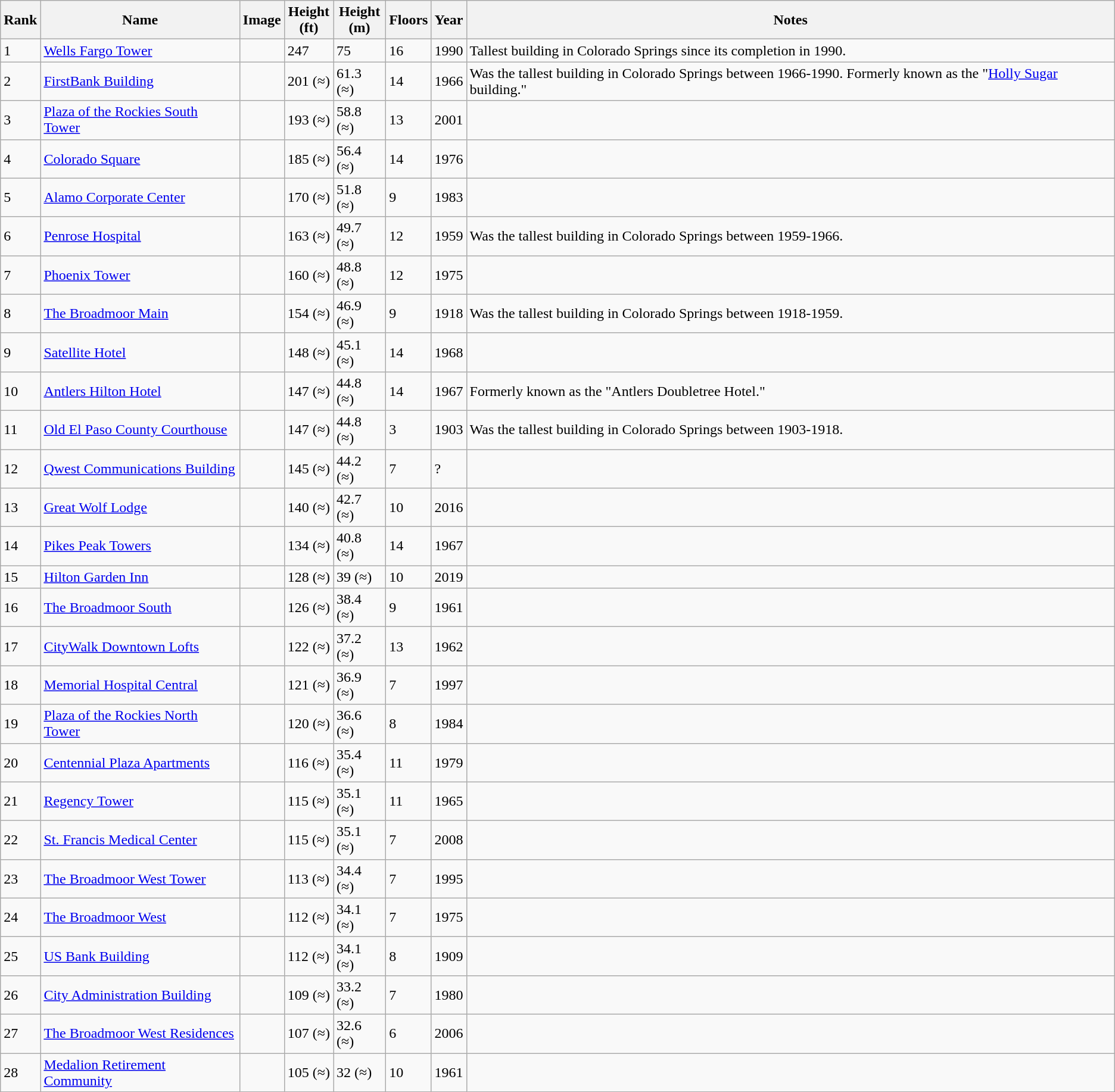<table class="wikitable sortable">
<tr>
<th>Rank</th>
<th>Name</th>
<th>Image</th>
<th>Height<br>(ft)</th>
<th>Height<br>(m)</th>
<th>Floors</th>
<th>Year</th>
<th class="unsortable">Notes</th>
</tr>
<tr>
<td>1</td>
<td><a href='#'>Wells Fargo Tower</a></td>
<td></td>
<td>247</td>
<td>75</td>
<td>16</td>
<td>1990</td>
<td>Tallest building in Colorado Springs since its completion in 1990.</td>
</tr>
<tr>
<td>2</td>
<td><a href='#'>FirstBank Building</a></td>
<td></td>
<td>201 (≈)</td>
<td>61.3 (≈)</td>
<td>14</td>
<td>1966</td>
<td>Was the tallest building in Colorado Springs between 1966-1990. Formerly known as the "<a href='#'>Holly Sugar</a> building."</td>
</tr>
<tr>
<td>3</td>
<td><a href='#'>Plaza of the Rockies South Tower</a></td>
<td></td>
<td>193 (≈)</td>
<td>58.8 (≈)</td>
<td>13</td>
<td>2001</td>
<td></td>
</tr>
<tr>
<td>4</td>
<td><a href='#'>Colorado Square</a></td>
<td></td>
<td>185 (≈)</td>
<td>56.4 (≈)</td>
<td>14</td>
<td>1976</td>
<td></td>
</tr>
<tr>
<td>5</td>
<td><a href='#'>Alamo Corporate Center</a></td>
<td></td>
<td>170 (≈)</td>
<td>51.8 (≈)</td>
<td>9</td>
<td>1983</td>
<td></td>
</tr>
<tr>
<td>6</td>
<td><a href='#'>Penrose Hospital</a></td>
<td></td>
<td>163 (≈)</td>
<td>49.7 (≈)</td>
<td>12</td>
<td>1959</td>
<td>Was the tallest building in Colorado Springs between 1959-1966.</td>
</tr>
<tr>
<td>7</td>
<td><a href='#'>Phoenix Tower</a></td>
<td></td>
<td>160 (≈)</td>
<td>48.8 (≈)</td>
<td>12</td>
<td>1975</td>
<td></td>
</tr>
<tr>
<td>8</td>
<td><a href='#'>The Broadmoor Main</a></td>
<td></td>
<td>154 (≈)</td>
<td>46.9 (≈)</td>
<td>9</td>
<td>1918</td>
<td>Was the tallest building in Colorado Springs between 1918-1959.</td>
</tr>
<tr>
<td>9</td>
<td><a href='#'>Satellite Hotel</a></td>
<td></td>
<td>148 (≈)</td>
<td>45.1 (≈)</td>
<td>14</td>
<td>1968</td>
<td></td>
</tr>
<tr>
<td>10</td>
<td><a href='#'>Antlers Hilton Hotel</a></td>
<td></td>
<td>147 (≈)</td>
<td>44.8 (≈)</td>
<td>14</td>
<td>1967</td>
<td>Formerly known as the "Antlers Doubletree Hotel."</td>
</tr>
<tr>
<td>11</td>
<td><a href='#'>Old El Paso County Courthouse</a></td>
<td></td>
<td>147 (≈)</td>
<td>44.8 (≈)</td>
<td>3</td>
<td>1903</td>
<td>Was the tallest building in Colorado Springs between 1903-1918.</td>
</tr>
<tr>
<td>12</td>
<td><a href='#'>Qwest Communications Building</a></td>
<td></td>
<td>145 (≈)</td>
<td>44.2 (≈)</td>
<td>7</td>
<td>?</td>
<td></td>
</tr>
<tr>
<td>13</td>
<td><a href='#'>Great Wolf Lodge</a></td>
<td></td>
<td>140 (≈)</td>
<td>42.7 (≈)</td>
<td>10</td>
<td>2016</td>
<td></td>
</tr>
<tr>
<td>14</td>
<td><a href='#'>Pikes Peak Towers</a></td>
<td></td>
<td>134 (≈)</td>
<td>40.8 (≈)</td>
<td>14</td>
<td>1967</td>
<td></td>
</tr>
<tr>
<td>15</td>
<td><a href='#'>Hilton Garden Inn</a></td>
<td></td>
<td>128 (≈)</td>
<td>39 (≈)</td>
<td>10</td>
<td>2019</td>
<td></td>
</tr>
<tr>
<td>16</td>
<td><a href='#'>The Broadmoor South</a></td>
<td></td>
<td>126 (≈)</td>
<td>38.4 (≈)</td>
<td>9</td>
<td>1961</td>
<td></td>
</tr>
<tr>
<td>17</td>
<td><a href='#'>CityWalk Downtown Lofts</a></td>
<td></td>
<td>122 (≈)</td>
<td>37.2 (≈)</td>
<td>13</td>
<td>1962</td>
<td></td>
</tr>
<tr>
<td>18</td>
<td><a href='#'>Memorial Hospital Central</a></td>
<td></td>
<td>121 (≈)</td>
<td>36.9 (≈)</td>
<td>7</td>
<td>1997</td>
<td></td>
</tr>
<tr>
<td>19</td>
<td><a href='#'>Plaza of the Rockies North Tower</a></td>
<td></td>
<td>120 (≈)</td>
<td>36.6 (≈)</td>
<td>8</td>
<td>1984</td>
<td></td>
</tr>
<tr>
<td>20</td>
<td><a href='#'>Centennial Plaza Apartments</a></td>
<td></td>
<td>116 (≈)</td>
<td>35.4 (≈)</td>
<td>11</td>
<td>1979</td>
<td></td>
</tr>
<tr>
<td>21</td>
<td><a href='#'>Regency Tower</a></td>
<td></td>
<td>115 (≈)</td>
<td>35.1 (≈)</td>
<td>11</td>
<td>1965</td>
<td></td>
</tr>
<tr>
<td>22</td>
<td><a href='#'>St. Francis Medical Center</a></td>
<td></td>
<td>115 (≈)</td>
<td>35.1 (≈)</td>
<td>7</td>
<td>2008</td>
<td></td>
</tr>
<tr>
<td>23</td>
<td><a href='#'>The Broadmoor West Tower</a></td>
<td></td>
<td>113 (≈)</td>
<td>34.4 (≈)</td>
<td>7</td>
<td>1995</td>
<td></td>
</tr>
<tr>
<td>24</td>
<td><a href='#'>The Broadmoor West</a></td>
<td></td>
<td>112 (≈)</td>
<td>34.1 (≈)</td>
<td>7</td>
<td>1975</td>
<td></td>
</tr>
<tr>
<td>25</td>
<td><a href='#'>US Bank Building</a></td>
<td></td>
<td>112 (≈)</td>
<td>34.1 (≈)</td>
<td>8</td>
<td>1909</td>
<td></td>
</tr>
<tr>
<td>26</td>
<td><a href='#'>City Administration Building</a></td>
<td></td>
<td>109 (≈)</td>
<td>33.2 (≈)</td>
<td>7</td>
<td>1980</td>
<td></td>
</tr>
<tr>
<td>27</td>
<td><a href='#'>The Broadmoor West Residences</a></td>
<td></td>
<td>107 (≈)</td>
<td>32.6 (≈)</td>
<td>6</td>
<td>2006</td>
<td></td>
</tr>
<tr>
<td>28</td>
<td><a href='#'>Medalion Retirement Community</a></td>
<td></td>
<td>105 (≈)</td>
<td>32 (≈)</td>
<td>10</td>
<td>1961</td>
<td></td>
</tr>
</table>
